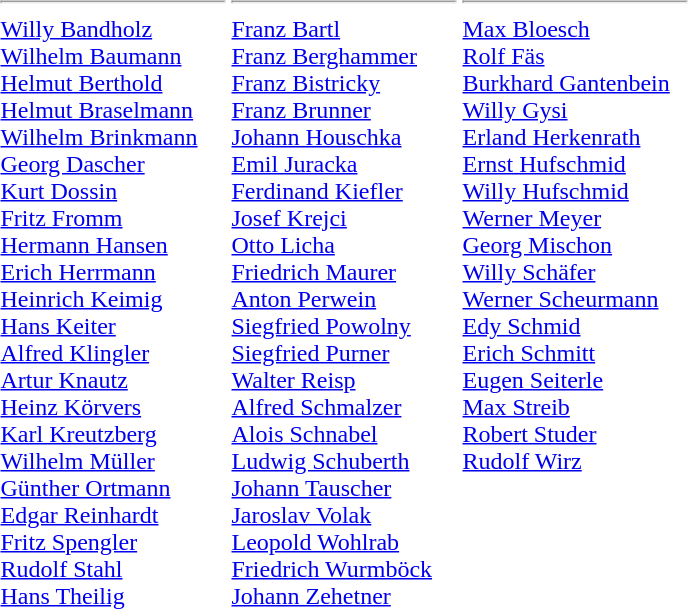<table>
<tr valign=top>
<td width=150> <hr><a href='#'>Willy Bandholz</a><br><a href='#'>Wilhelm Baumann</a><br><a href='#'>Helmut Berthold</a><br><a href='#'>Helmut Braselmann</a><br><a href='#'>Wilhelm Brinkmann</a><br><a href='#'>Georg Dascher</a><br><a href='#'>Kurt Dossin</a><br><a href='#'>Fritz Fromm</a><br><a href='#'>Hermann Hansen</a><br><a href='#'>Erich Herrmann</a><br><a href='#'>Heinrich Keimig</a><br><a href='#'>Hans Keiter</a><br><a href='#'>Alfred Klingler</a><br><a href='#'>Artur Knautz</a><br><a href='#'>Heinz Körvers</a><br><a href='#'>Karl Kreutzberg</a><br><a href='#'>Wilhelm Müller</a><br><a href='#'>Günther Ortmann</a><br><a href='#'>Edgar Reinhardt</a><br><a href='#'>Fritz Spengler</a><br><a href='#'>Rudolf Stahl</a><br><a href='#'>Hans Theilig</a></td>
<td width=150> <hr><a href='#'>Franz Bartl</a><br><a href='#'>Franz Berghammer</a><br><a href='#'>Franz Bistricky</a><br><a href='#'>Franz Brunner</a><br><a href='#'>Johann Houschka</a><br><a href='#'>Emil Juracka</a><br><a href='#'>Ferdinand Kiefler</a><br><a href='#'>Josef Krejci</a><br><a href='#'>Otto Licha</a><br><a href='#'>Friedrich Maurer</a><br><a href='#'>Anton Perwein</a><br><a href='#'>Siegfried Powolny</a><br><a href='#'>Siegfried Purner</a><br><a href='#'>Walter Reisp</a><br><a href='#'>Alfred Schmalzer</a><br><a href='#'>Alois Schnabel</a><br><a href='#'>Ludwig Schuberth</a><br><a href='#'>Johann Tauscher</a><br><a href='#'>Jaroslav Volak</a><br><a href='#'>Leopold Wohlrab</a><br><a href='#'>Friedrich Wurmböck</a><br><a href='#'>Johann Zehetner</a></td>
<td width=150> <hr><a href='#'>Max Bloesch</a><br><a href='#'>Rolf Fäs</a><br><a href='#'>Burkhard Gantenbein</a><br><a href='#'>Willy Gysi</a><br><a href='#'>Erland Herkenrath</a><br><a href='#'>Ernst Hufschmid</a><br><a href='#'>Willy Hufschmid</a><br><a href='#'>Werner Meyer</a><br><a href='#'>Georg Mischon</a><br><a href='#'>Willy Schäfer</a><br><a href='#'>Werner Scheurmann</a><br><a href='#'>Edy Schmid</a><br><a href='#'>Erich Schmitt</a><br><a href='#'>Eugen Seiterle</a><br><a href='#'>Max Streib</a><br><a href='#'>Robert Studer</a><br><a href='#'>Rudolf Wirz</a></td>
</tr>
</table>
